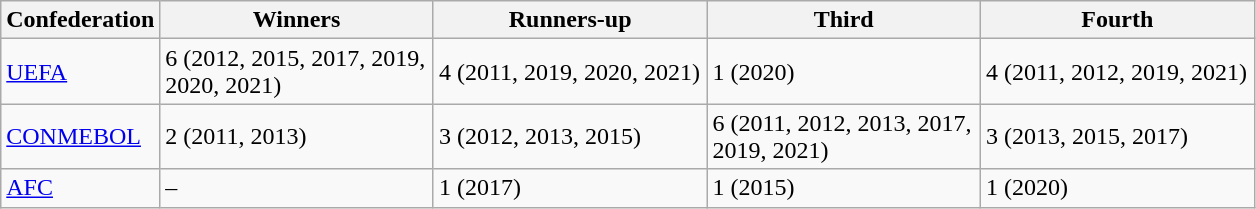<table class="wikitable">
<tr>
<th>Confederation</th>
<th width=175>Winners</th>
<th width=175>Runners-up</th>
<th width=175>Third</th>
<th width=175>Fourth</th>
</tr>
<tr>
<td><a href='#'>UEFA</a></td>
<td>6 (2012, 2015, 2017, 2019, 2020, 2021)</td>
<td>4 (2011, 2019, 2020, 2021)</td>
<td>1 (2020)</td>
<td>4 (2011, 2012, 2019, 2021)</td>
</tr>
<tr>
<td><a href='#'>CONMEBOL</a></td>
<td>2 (2011, 2013)</td>
<td>3 (2012, 2013, 2015)</td>
<td>6 (2011, 2012, 2013, 2017, 2019, 2021)</td>
<td>3 (2013, 2015, 2017)</td>
</tr>
<tr>
<td><a href='#'>AFC</a></td>
<td>–</td>
<td>1 (2017)</td>
<td>1 (2015)</td>
<td>1 (2020)</td>
</tr>
</table>
